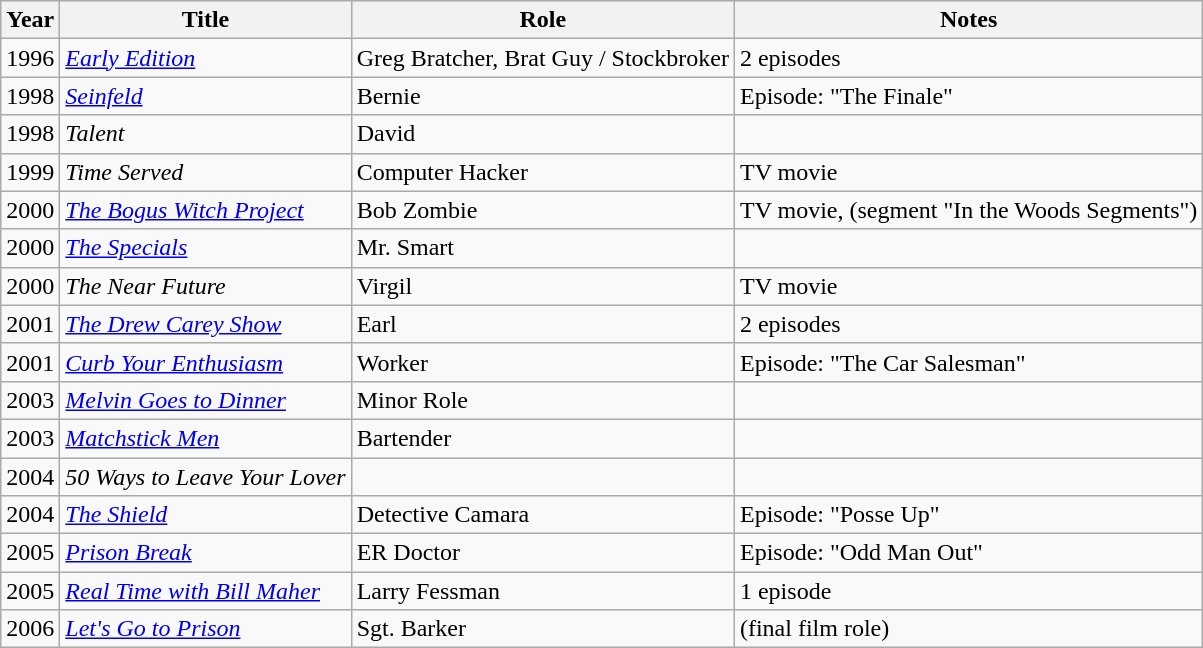<table class="wikitable">
<tr>
<th>Year</th>
<th>Title</th>
<th>Role</th>
<th>Notes</th>
</tr>
<tr>
<td>1996</td>
<td><em><a href='#'>Early Edition</a></em></td>
<td>Greg Bratcher, Brat Guy / Stockbroker</td>
<td>2 episodes</td>
</tr>
<tr>
<td>1998</td>
<td><em><a href='#'>Seinfeld</a></em></td>
<td>Bernie</td>
<td>Episode: "The Finale"</td>
</tr>
<tr>
<td>1998</td>
<td><em>Talent</em></td>
<td>David</td>
<td></td>
</tr>
<tr>
<td>1999</td>
<td><em>Time Served</em></td>
<td>Computer Hacker</td>
<td>TV movie</td>
</tr>
<tr>
<td>2000</td>
<td><em><a href='#'>The Bogus Witch Project</a></em></td>
<td>Bob Zombie</td>
<td>TV movie, (segment "In the Woods Segments")</td>
</tr>
<tr>
<td>2000</td>
<td><em><a href='#'>The Specials</a></em></td>
<td>Mr. Smart</td>
<td></td>
</tr>
<tr>
<td>2000</td>
<td><em>The Near Future</em></td>
<td>Virgil</td>
<td>TV movie</td>
</tr>
<tr>
<td>2001</td>
<td><em><a href='#'>The Drew Carey Show</a></em></td>
<td>Earl</td>
<td>2 episodes</td>
</tr>
<tr>
<td>2001</td>
<td><em><a href='#'>Curb Your Enthusiasm</a></em></td>
<td>Worker</td>
<td>Episode: "The Car Salesman"</td>
</tr>
<tr>
<td>2003</td>
<td><em><a href='#'>Melvin Goes to Dinner</a></em></td>
<td>Minor Role</td>
<td></td>
</tr>
<tr>
<td>2003</td>
<td><em><a href='#'>Matchstick Men</a></em></td>
<td>Bartender</td>
<td></td>
</tr>
<tr>
<td>2004</td>
<td><em>50 Ways to Leave Your Lover</em></td>
<td></td>
<td></td>
</tr>
<tr>
<td>2004</td>
<td><em><a href='#'>The Shield</a></em></td>
<td>Detective Camara</td>
<td>Episode: "Posse Up"</td>
</tr>
<tr>
<td>2005</td>
<td><em><a href='#'>Prison Break</a></em></td>
<td>ER Doctor</td>
<td>Episode: "Odd Man Out"</td>
</tr>
<tr>
<td>2005</td>
<td><em><a href='#'>Real Time with Bill Maher</a></em></td>
<td>Larry Fessman</td>
<td>1 episode</td>
</tr>
<tr>
<td>2006</td>
<td><em><a href='#'>Let's Go to Prison</a></em></td>
<td>Sgt. Barker</td>
<td>(final film role)</td>
</tr>
</table>
